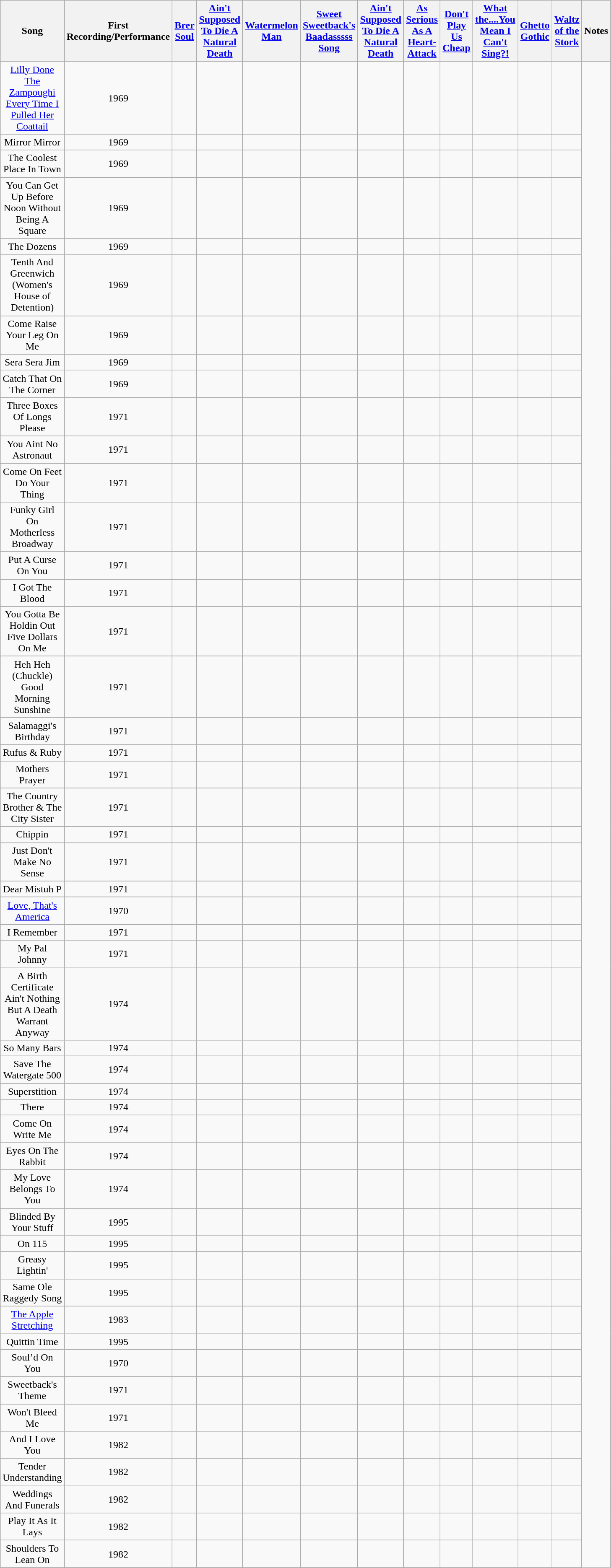<table class="wikitable sortable" style="text-align: center; width:75%;">
<tr>
<th>Song</th>
<th>First Recording/Performance</th>
<th><a href='#'>Brer Soul</a></th>
<th><a href='#'>Ain't Supposed To Die A Natural Death</a></th>
<th><a href='#'>Watermelon Man</a></th>
<th><a href='#'>Sweet Sweetback's Baadasssss Song</a></th>
<th><a href='#'>Ain't Supposed To Die A Natural Death</a></th>
<th><a href='#'>As Serious As A Heart-Attack</a></th>
<th><a href='#'>Don't Play Us Cheap</a></th>
<th><a href='#'>What the....You Mean I Can't Sing?!</a></th>
<th><a href='#'>Ghetto Gothic</a></th>
<th><a href='#'>Waltz of the Stork</a></th>
<th>Notes</th>
</tr>
<tr>
<td><a href='#'>Lilly Done The Zampoughi Every Time I Pulled Her Coattail</a></td>
<td>1969</td>
<td></td>
<td></td>
<td></td>
<td></td>
<td></td>
<td></td>
<td></td>
<td></td>
<td></td>
<td></td>
</tr>
<tr>
<td>Mirror Mirror</td>
<td>1969</td>
<td></td>
<td></td>
<td></td>
<td></td>
<td></td>
<td></td>
<td></td>
<td></td>
<td></td>
<td></td>
</tr>
<tr>
<td>The Coolest Place In Town</td>
<td>1969</td>
<td></td>
<td></td>
<td></td>
<td></td>
<td></td>
<td></td>
<td></td>
<td></td>
<td></td>
<td></td>
</tr>
<tr>
<td>You Can Get Up Before Noon Without Being A Square</td>
<td>1969</td>
<td></td>
<td></td>
<td></td>
<td></td>
<td></td>
<td></td>
<td></td>
<td></td>
<td></td>
<td></td>
</tr>
<tr>
<td>The Dozens</td>
<td>1969</td>
<td></td>
<td></td>
<td></td>
<td></td>
<td></td>
<td></td>
<td></td>
<td></td>
<td></td>
<td></td>
</tr>
<tr>
<td>Tenth And Greenwich (Women's House of Detention)</td>
<td>1969</td>
<td></td>
<td></td>
<td></td>
<td></td>
<td></td>
<td></td>
<td></td>
<td></td>
<td></td>
<td></td>
</tr>
<tr>
<td>Come Raise Your Leg On Me</td>
<td>1969</td>
<td></td>
<td></td>
<td></td>
<td></td>
<td></td>
<td></td>
<td></td>
<td></td>
<td></td>
<td></td>
</tr>
<tr>
<td>Sera Sera Jim</td>
<td>1969</td>
<td></td>
<td></td>
<td></td>
<td></td>
<td></td>
<td></td>
<td></td>
<td></td>
<td></td>
<td></td>
</tr>
<tr>
<td>Catch That On The Corner</td>
<td>1969</td>
<td></td>
<td></td>
<td></td>
<td></td>
<td></td>
<td></td>
<td></td>
<td></td>
<td></td>
<td></td>
</tr>
<tr>
<td>Three Boxes Of Longs Please</td>
<td>1971</td>
<td></td>
<td></td>
<td></td>
<td></td>
<td></td>
<td></td>
<td></td>
<td></td>
<td></td>
<td></td>
</tr>
<tr>
</tr>
<tr>
<td>You Aint No Astronaut</td>
<td>1971</td>
<td></td>
<td></td>
<td></td>
<td></td>
<td></td>
<td></td>
<td></td>
<td></td>
<td></td>
<td></td>
</tr>
<tr>
</tr>
<tr>
<td>Come On Feet Do Your Thing</td>
<td>1971</td>
<td></td>
<td></td>
<td></td>
<td></td>
<td></td>
<td></td>
<td></td>
<td></td>
<td></td>
<td></td>
</tr>
<tr>
</tr>
<tr>
<td>Funky Girl On Motherless Broadway</td>
<td>1971</td>
<td></td>
<td></td>
<td></td>
<td></td>
<td></td>
<td></td>
<td></td>
<td></td>
<td></td>
<td></td>
</tr>
<tr>
</tr>
<tr>
<td>Put A Curse On You</td>
<td>1971</td>
<td></td>
<td></td>
<td></td>
<td></td>
<td></td>
<td></td>
<td></td>
<td></td>
<td></td>
<td></td>
</tr>
<tr>
</tr>
<tr>
<td>I Got The Blood</td>
<td>1971</td>
<td></td>
<td></td>
<td></td>
<td></td>
<td></td>
<td></td>
<td></td>
<td></td>
<td></td>
<td></td>
</tr>
<tr>
</tr>
<tr>
<td>You Gotta Be Holdin Out Five Dollars On Me</td>
<td>1971</td>
<td></td>
<td></td>
<td></td>
<td></td>
<td></td>
<td></td>
<td></td>
<td></td>
<td></td>
<td></td>
</tr>
<tr>
</tr>
<tr>
<td>Heh Heh (Chuckle) Good Morning Sunshine</td>
<td>1971</td>
<td></td>
<td></td>
<td></td>
<td></td>
<td></td>
<td></td>
<td></td>
<td></td>
<td></td>
<td></td>
</tr>
<tr>
</tr>
<tr>
<td>Salamaggi's Birthday</td>
<td>1971</td>
<td></td>
<td></td>
<td></td>
<td></td>
<td></td>
<td></td>
<td></td>
<td></td>
<td></td>
<td></td>
</tr>
<tr>
<td>Rufus & Ruby</td>
<td>1971</td>
<td></td>
<td></td>
<td></td>
<td></td>
<td></td>
<td></td>
<td></td>
<td></td>
<td></td>
<td></td>
</tr>
<tr>
</tr>
<tr>
<td>Mothers Prayer</td>
<td>1971</td>
<td></td>
<td></td>
<td></td>
<td></td>
<td></td>
<td></td>
<td></td>
<td></td>
<td></td>
<td></td>
</tr>
<tr>
</tr>
<tr>
<td>The Country Brother & The City Sister</td>
<td>1971</td>
<td></td>
<td></td>
<td></td>
<td></td>
<td></td>
<td></td>
<td></td>
<td></td>
<td></td>
<td></td>
</tr>
<tr>
</tr>
<tr>
<td>Chippin</td>
<td>1971</td>
<td></td>
<td></td>
<td></td>
<td></td>
<td></td>
<td></td>
<td></td>
<td></td>
<td></td>
<td></td>
</tr>
<tr>
</tr>
<tr>
<td>Just Don't Make No Sense</td>
<td>1971</td>
<td></td>
<td></td>
<td></td>
<td></td>
<td></td>
<td></td>
<td></td>
<td></td>
<td></td>
<td></td>
</tr>
<tr>
</tr>
<tr>
<td>Dear Mistuh P</td>
<td>1971</td>
<td></td>
<td></td>
<td></td>
<td></td>
<td></td>
<td></td>
<td></td>
<td></td>
<td></td>
<td></td>
</tr>
<tr>
</tr>
<tr>
<td><a href='#'>Love, That's America</a></td>
<td>1970</td>
<td></td>
<td></td>
<td></td>
<td></td>
<td></td>
<td></td>
<td></td>
<td></td>
<td></td>
<td></td>
</tr>
<tr>
</tr>
<tr>
<td>I Remember</td>
<td>1971</td>
<td></td>
<td></td>
<td></td>
<td></td>
<td></td>
<td></td>
<td></td>
<td></td>
<td></td>
<td></td>
</tr>
<tr>
</tr>
<tr>
<td>My Pal Johnny</td>
<td>1971</td>
<td></td>
<td></td>
<td></td>
<td></td>
<td></td>
<td></td>
<td></td>
<td></td>
<td></td>
<td></td>
</tr>
<tr>
<td>A Birth Certificate Ain't Nothing But A Death Warrant Anyway</td>
<td>1974</td>
<td></td>
<td></td>
<td></td>
<td></td>
<td></td>
<td></td>
<td></td>
<td></td>
<td></td>
<td></td>
</tr>
<tr>
<td>So Many Bars</td>
<td>1974</td>
<td></td>
<td></td>
<td></td>
<td></td>
<td></td>
<td></td>
<td></td>
<td></td>
<td></td>
<td></td>
</tr>
<tr>
<td>Save The Watergate 500</td>
<td>1974</td>
<td></td>
<td></td>
<td></td>
<td></td>
<td></td>
<td></td>
<td></td>
<td></td>
<td></td>
<td></td>
</tr>
<tr>
<td>Superstition</td>
<td>1974</td>
<td></td>
<td></td>
<td></td>
<td></td>
<td></td>
<td></td>
<td></td>
<td></td>
<td></td>
<td></td>
</tr>
<tr>
<td>There</td>
<td>1974</td>
<td></td>
<td></td>
<td></td>
<td></td>
<td></td>
<td></td>
<td></td>
<td></td>
<td></td>
<td></td>
</tr>
<tr>
<td>Come On Write Me</td>
<td>1974</td>
<td></td>
<td></td>
<td></td>
<td></td>
<td></td>
<td></td>
<td></td>
<td></td>
<td></td>
<td></td>
</tr>
<tr>
<td>Eyes On The Rabbit</td>
<td>1974</td>
<td></td>
<td></td>
<td></td>
<td></td>
<td></td>
<td></td>
<td></td>
<td></td>
<td></td>
<td></td>
</tr>
<tr>
<td>My Love Belongs To You</td>
<td>1974</td>
<td></td>
<td></td>
<td></td>
<td></td>
<td></td>
<td></td>
<td></td>
<td></td>
<td></td>
<td></td>
</tr>
<tr>
<td>Blinded By Your Stuff</td>
<td>1995</td>
<td></td>
<td></td>
<td></td>
<td></td>
<td></td>
<td></td>
<td></td>
<td></td>
<td></td>
<td></td>
</tr>
<tr>
<td>On 115</td>
<td>1995</td>
<td></td>
<td></td>
<td></td>
<td></td>
<td></td>
<td></td>
<td></td>
<td></td>
<td></td>
<td></td>
</tr>
<tr>
<td>Greasy Lightin'</td>
<td>1995</td>
<td></td>
<td></td>
<td></td>
<td></td>
<td></td>
<td></td>
<td></td>
<td></td>
<td></td>
<td></td>
</tr>
<tr>
<td>Same Ole Raggedy Song</td>
<td>1995</td>
<td></td>
<td></td>
<td></td>
<td></td>
<td></td>
<td></td>
<td></td>
<td></td>
<td></td>
<td></td>
</tr>
<tr>
<td><a href='#'>The Apple Stretching</a></td>
<td>1983</td>
<td></td>
<td></td>
<td></td>
<td></td>
<td></td>
<td></td>
<td></td>
<td></td>
<td></td>
<td></td>
</tr>
<tr>
<td>Quittin Time</td>
<td>1995</td>
<td></td>
<td></td>
<td></td>
<td></td>
<td></td>
<td></td>
<td></td>
<td></td>
<td></td>
<td></td>
</tr>
<tr>
<td>Soul’d On You</td>
<td>1970</td>
<td></td>
<td></td>
<td></td>
<td></td>
<td></td>
<td></td>
<td></td>
<td></td>
<td></td>
<td></td>
</tr>
<tr>
<td>Sweetback's Theme</td>
<td>1971</td>
<td></td>
<td></td>
<td></td>
<td></td>
<td></td>
<td></td>
<td></td>
<td></td>
<td></td>
<td></td>
</tr>
<tr>
<td>Won't Bleed Me</td>
<td>1971</td>
<td></td>
<td></td>
<td></td>
<td></td>
<td></td>
<td></td>
<td></td>
<td></td>
<td></td>
<td></td>
</tr>
<tr>
<td>And I Love You</td>
<td>1982</td>
<td></td>
<td></td>
<td></td>
<td></td>
<td></td>
<td></td>
<td></td>
<td></td>
<td></td>
<td></td>
</tr>
<tr>
<td>Tender Understanding</td>
<td>1982</td>
<td></td>
<td></td>
<td></td>
<td></td>
<td></td>
<td></td>
<td></td>
<td></td>
<td></td>
<td></td>
</tr>
<tr>
<td>Weddings And Funerals</td>
<td>1982</td>
<td></td>
<td></td>
<td></td>
<td></td>
<td></td>
<td></td>
<td></td>
<td></td>
<td></td>
<td></td>
</tr>
<tr>
<td>Play It As It Lays</td>
<td>1982</td>
<td></td>
<td></td>
<td></td>
<td></td>
<td></td>
<td></td>
<td></td>
<td></td>
<td></td>
<td></td>
</tr>
<tr>
<td>Shoulders To Lean On</td>
<td>1982</td>
<td></td>
<td></td>
<td></td>
<td></td>
<td></td>
<td></td>
<td></td>
<td></td>
<td></td>
<td></td>
</tr>
<tr>
</tr>
</table>
